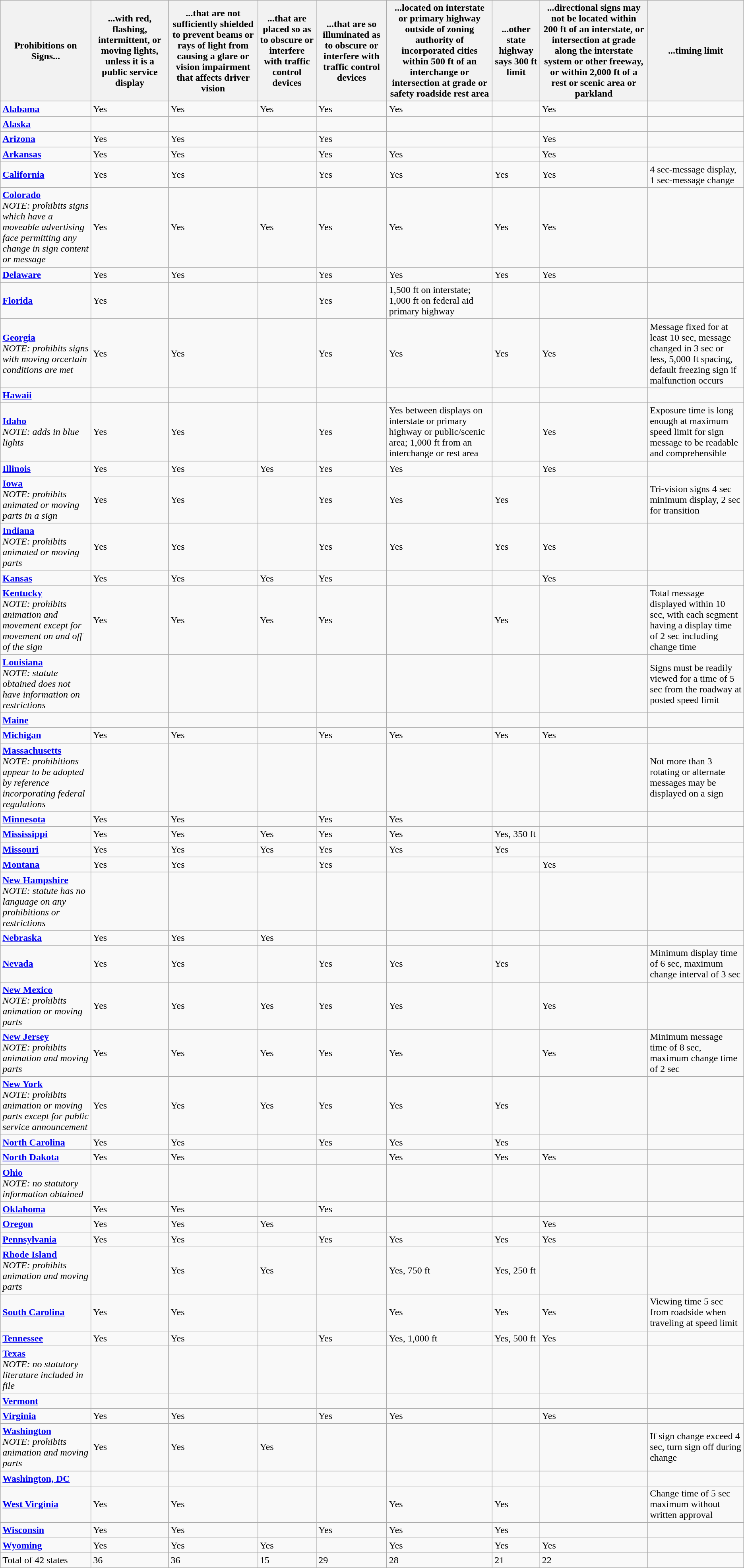<table class="wikitable" border="1">
<tr>
<th>Prohibitions on Signs...</th>
<th>...with red, flashing, intermittent, or moving lights, unless it is a public service display</th>
<th>...that are not sufficiently shielded to prevent beams or rays of light from causing a glare or vision impairment that affects driver vision</th>
<th>...that are placed so as to obscure or interfere with traffic control devices</th>
<th>...that are so illuminated as to obscure or interfere with traffic control devices</th>
<th>...located on interstate or primary highway outside of zoning authority of incorporated cities within 500 ft of an interchange or intersection at grade or safety roadside rest area</th>
<th>...other state highway says 300 ft limit</th>
<th>...directional signs may not be located within 200 ft of an interstate, or intersection at grade along the interstate system or other freeway, or within 2,000 ft of a rest or scenic area or parkland</th>
<th>...timing limit</th>
</tr>
<tr>
<td><strong><a href='#'>Alabama</a></strong></td>
<td>Yes</td>
<td>Yes</td>
<td>Yes</td>
<td>Yes</td>
<td>Yes</td>
<td></td>
<td>Yes</td>
<td></td>
</tr>
<tr>
<td><strong><a href='#'>Alaska</a></strong></td>
<td></td>
<td></td>
<td></td>
<td></td>
<td></td>
<td></td>
<td></td>
<td></td>
</tr>
<tr>
<td><strong><a href='#'>Arizona</a></strong></td>
<td>Yes</td>
<td>Yes</td>
<td></td>
<td>Yes</td>
<td></td>
<td></td>
<td>Yes</td>
<td></td>
</tr>
<tr>
<td><strong><a href='#'>Arkansas</a></strong></td>
<td>Yes</td>
<td>Yes</td>
<td></td>
<td>Yes</td>
<td>Yes</td>
<td></td>
<td>Yes</td>
<td></td>
</tr>
<tr>
<td><strong><a href='#'>California</a></strong></td>
<td>Yes</td>
<td>Yes</td>
<td></td>
<td>Yes</td>
<td>Yes</td>
<td>Yes</td>
<td>Yes</td>
<td>4 sec-message display, 1 sec-message change</td>
</tr>
<tr>
<td><strong><a href='#'>Colorado</a></strong><br><em>NOTE: prohibits signs which have a moveable advertising face permitting any change in sign content or message</em></td>
<td>Yes</td>
<td>Yes</td>
<td>Yes</td>
<td>Yes</td>
<td>Yes</td>
<td>Yes</td>
<td>Yes</td>
<td></td>
</tr>
<tr>
<td><strong><a href='#'>Delaware</a></strong></td>
<td>Yes</td>
<td>Yes</td>
<td></td>
<td>Yes</td>
<td>Yes</td>
<td>Yes</td>
<td>Yes</td>
<td></td>
</tr>
<tr>
<td><strong><a href='#'>Florida</a></strong></td>
<td>Yes</td>
<td></td>
<td></td>
<td>Yes</td>
<td>1,500 ft on interstate; 1,000 ft on federal aid primary highway</td>
<td></td>
<td></td>
<td></td>
</tr>
<tr>
<td><strong><a href='#'>Georgia</a></strong><br><em>NOTE: prohibits signs with moving orcertain conditions are met</em></td>
<td>Yes</td>
<td>Yes</td>
<td></td>
<td>Yes</td>
<td>Yes</td>
<td>Yes</td>
<td>Yes</td>
<td>Message fixed for at least 10 sec, message changed in 3 sec or less, 5,000 ft spacing, default freezing sign if malfunction occurs</td>
</tr>
<tr>
<td><strong><a href='#'>Hawaii</a></strong></td>
<td></td>
<td></td>
<td></td>
<td></td>
<td></td>
<td></td>
<td></td>
<td></td>
</tr>
<tr>
<td><strong><a href='#'>Idaho</a></strong><br><em>NOTE: adds in blue lights</em></td>
<td>Yes</td>
<td>Yes</td>
<td></td>
<td>Yes</td>
<td>Yes between displays on interstate or primary highway or public/scenic area; 1,000 ft from an interchange or rest area</td>
<td></td>
<td>Yes</td>
<td>Exposure time is long enough at maximum speed limit for sign message to be readable and comprehensible</td>
</tr>
<tr>
<td><strong><a href='#'>Illinois</a></strong></td>
<td>Yes</td>
<td>Yes</td>
<td>Yes</td>
<td>Yes</td>
<td>Yes</td>
<td></td>
<td>Yes</td>
<td></td>
</tr>
<tr>
<td><strong><a href='#'>Iowa</a></strong><br><em>NOTE: prohibits animated or moving parts in a sign</em></td>
<td>Yes</td>
<td>Yes</td>
<td></td>
<td>Yes</td>
<td>Yes</td>
<td>Yes</td>
<td></td>
<td>Tri-vision signs 4 sec minimum display, 2 sec for transition</td>
</tr>
<tr>
<td><strong><a href='#'>Indiana</a></strong><br><em>NOTE: prohibits animated or moving parts</em></td>
<td>Yes</td>
<td>Yes</td>
<td></td>
<td>Yes</td>
<td>Yes</td>
<td>Yes</td>
<td>Yes</td>
<td></td>
</tr>
<tr>
<td><strong><a href='#'>Kansas</a></strong></td>
<td>Yes</td>
<td>Yes</td>
<td>Yes</td>
<td>Yes</td>
<td></td>
<td></td>
<td>Yes</td>
<td></td>
</tr>
<tr>
<td><strong><a href='#'>Kentucky</a></strong><br><em>NOTE: prohibits animation and movement except for movement on and off of the sign</em></td>
<td>Yes</td>
<td>Yes</td>
<td>Yes</td>
<td>Yes</td>
<td></td>
<td>Yes</td>
<td></td>
<td>Total message displayed within 10 sec, with each segment having a display time of 2 sec including change time</td>
</tr>
<tr>
<td><strong><a href='#'>Louisiana</a></strong><br><em>NOTE: statute obtained does not have information on restrictions</em></td>
<td></td>
<td></td>
<td></td>
<td></td>
<td></td>
<td></td>
<td></td>
<td>Signs must be readily viewed for a time of 5 sec from the roadway at posted speed limit</td>
</tr>
<tr>
<td><strong><a href='#'>Maine</a></strong></td>
<td></td>
<td></td>
<td></td>
<td></td>
<td></td>
<td></td>
<td></td>
<td></td>
</tr>
<tr>
<td><strong><a href='#'>Michigan</a></strong></td>
<td>Yes</td>
<td>Yes</td>
<td></td>
<td>Yes</td>
<td>Yes</td>
<td>Yes</td>
<td>Yes</td>
<td></td>
</tr>
<tr>
<td><strong><a href='#'>Massachusetts</a></strong><br><em>NOTE: prohibitions appear to be adopted by reference incorporating federal regulations</em></td>
<td></td>
<td></td>
<td></td>
<td></td>
<td></td>
<td></td>
<td></td>
<td>Not more than 3 rotating or alternate messages may be displayed on a sign</td>
</tr>
<tr>
<td><strong><a href='#'>Minnesota</a></strong></td>
<td>Yes</td>
<td>Yes</td>
<td></td>
<td>Yes</td>
<td>Yes</td>
<td></td>
<td></td>
<td></td>
</tr>
<tr>
<td><strong><a href='#'>Mississippi</a></strong></td>
<td>Yes</td>
<td>Yes</td>
<td>Yes</td>
<td>Yes</td>
<td>Yes</td>
<td>Yes, 350 ft</td>
<td></td>
<td></td>
</tr>
<tr>
<td><strong><a href='#'>Missouri</a></strong></td>
<td>Yes</td>
<td>Yes</td>
<td>Yes</td>
<td>Yes</td>
<td>Yes</td>
<td>Yes</td>
<td></td>
<td></td>
</tr>
<tr>
<td><strong><a href='#'>Montana</a></strong></td>
<td>Yes</td>
<td>Yes</td>
<td></td>
<td>Yes</td>
<td></td>
<td></td>
<td>Yes</td>
<td></td>
</tr>
<tr>
<td><strong><a href='#'>New Hampshire</a></strong><br><em>NOTE: statute has no language on any prohibitions or restrictions</em></td>
<td></td>
<td></td>
<td></td>
<td></td>
<td></td>
<td></td>
<td></td>
<td></td>
</tr>
<tr>
<td><strong><a href='#'>Nebraska</a></strong></td>
<td>Yes</td>
<td>Yes</td>
<td>Yes</td>
<td></td>
<td></td>
<td></td>
<td></td>
<td></td>
</tr>
<tr>
<td><strong><a href='#'>Nevada</a></strong></td>
<td>Yes</td>
<td>Yes</td>
<td></td>
<td>Yes</td>
<td>Yes</td>
<td>Yes</td>
<td></td>
<td>Minimum display time of 6 sec, maximum change interval of 3 sec</td>
</tr>
<tr>
<td><strong><a href='#'>New Mexico</a></strong><br><em>NOTE: prohibits animation or moving parts</em></td>
<td>Yes</td>
<td>Yes</td>
<td>Yes</td>
<td>Yes</td>
<td>Yes</td>
<td></td>
<td>Yes</td>
<td></td>
</tr>
<tr>
<td><strong><a href='#'>New Jersey</a></strong><br><em>NOTE: prohibits animation and moving parts</em></td>
<td>Yes</td>
<td>Yes</td>
<td>Yes</td>
<td>Yes</td>
<td>Yes</td>
<td></td>
<td>Yes</td>
<td>Minimum message time of 8 sec, maximum change time of 2 sec</td>
</tr>
<tr>
<td><strong><a href='#'>New York</a></strong><br><em>NOTE: prohibits animation or moving parts except for public service announcement</em></td>
<td>Yes</td>
<td>Yes</td>
<td>Yes</td>
<td>Yes</td>
<td>Yes</td>
<td>Yes</td>
<td></td>
<td></td>
</tr>
<tr>
<td><strong><a href='#'>North Carolina</a></strong></td>
<td>Yes</td>
<td>Yes</td>
<td></td>
<td>Yes</td>
<td>Yes</td>
<td>Yes</td>
<td></td>
<td></td>
</tr>
<tr>
<td><strong><a href='#'>North Dakota</a></strong></td>
<td>Yes</td>
<td>Yes</td>
<td></td>
<td></td>
<td>Yes</td>
<td>Yes</td>
<td>Yes</td>
<td></td>
</tr>
<tr>
<td><strong><a href='#'>Ohio</a></strong><br><em>NOTE: no statutory information obtained</em></td>
<td></td>
<td></td>
<td></td>
<td></td>
<td></td>
<td></td>
<td></td>
<td></td>
</tr>
<tr>
<td><strong><a href='#'>Oklahoma</a></strong></td>
<td>Yes</td>
<td>Yes</td>
<td></td>
<td>Yes</td>
<td></td>
<td></td>
<td></td>
<td></td>
</tr>
<tr>
<td><strong><a href='#'>Oregon</a></strong></td>
<td>Yes</td>
<td>Yes</td>
<td>Yes</td>
<td></td>
<td></td>
<td></td>
<td>Yes</td>
<td></td>
</tr>
<tr>
<td><strong><a href='#'>Pennsylvania</a></strong></td>
<td>Yes</td>
<td>Yes</td>
<td></td>
<td>Yes</td>
<td>Yes</td>
<td>Yes</td>
<td>Yes</td>
<td></td>
</tr>
<tr>
<td><strong><a href='#'>Rhode Island</a></strong><br><em>NOTE: prohibits animation and moving parts</em></td>
<td></td>
<td>Yes</td>
<td>Yes</td>
<td></td>
<td>Yes, 750 ft</td>
<td>Yes, 250 ft</td>
<td></td>
<td></td>
</tr>
<tr>
<td><strong><a href='#'>South Carolina</a></strong></td>
<td>Yes</td>
<td>Yes</td>
<td></td>
<td></td>
<td>Yes</td>
<td>Yes</td>
<td>Yes</td>
<td>Viewing time 5 sec from roadside when traveling at speed limit</td>
</tr>
<tr>
<td><strong><a href='#'>Tennessee</a></strong></td>
<td>Yes</td>
<td>Yes</td>
<td></td>
<td>Yes</td>
<td>Yes, 1,000 ft</td>
<td>Yes, 500 ft</td>
<td>Yes</td>
<td></td>
</tr>
<tr>
<td><strong><a href='#'>Texas</a></strong><br><em>NOTE: no statutory literature included in file</em></td>
<td></td>
<td></td>
<td></td>
<td></td>
<td></td>
<td></td>
<td></td>
<td></td>
</tr>
<tr>
<td><strong><a href='#'>Vermont</a></strong></td>
<td></td>
<td></td>
<td></td>
<td></td>
<td></td>
<td></td>
<td></td>
<td></td>
</tr>
<tr>
<td><strong><a href='#'>Virginia</a></strong></td>
<td>Yes</td>
<td>Yes</td>
<td></td>
<td>Yes</td>
<td>Yes</td>
<td></td>
<td>Yes</td>
<td></td>
</tr>
<tr>
<td><strong><a href='#'>Washington</a></strong><br><em>NOTE: prohibits animation and moving parts</em></td>
<td>Yes</td>
<td>Yes</td>
<td>Yes</td>
<td></td>
<td></td>
<td></td>
<td></td>
<td>If sign change exceed 4 sec, turn sign off during change</td>
</tr>
<tr>
<td><strong><a href='#'>Washington, DC</a></strong></td>
<td></td>
<td></td>
<td></td>
<td></td>
<td></td>
<td></td>
<td></td>
<td></td>
</tr>
<tr>
<td><strong><a href='#'>West Virginia</a></strong></td>
<td>Yes</td>
<td>Yes</td>
<td></td>
<td></td>
<td>Yes</td>
<td>Yes</td>
<td></td>
<td>Change time of 5 sec maximum without written approval</td>
</tr>
<tr>
<td><strong><a href='#'>Wisconsin</a></strong></td>
<td>Yes</td>
<td>Yes</td>
<td></td>
<td>Yes</td>
<td>Yes</td>
<td>Yes</td>
<td></td>
<td></td>
</tr>
<tr>
<td><strong><a href='#'>Wyoming</a></strong></td>
<td>Yes</td>
<td>Yes</td>
<td>Yes</td>
<td></td>
<td>Yes</td>
<td>Yes</td>
<td>Yes</td>
<td></td>
</tr>
<tr>
<td>Total of 42 states</td>
<td>36</td>
<td>36</td>
<td>15</td>
<td>29</td>
<td>28</td>
<td>21</td>
<td>22</td>
<td></td>
</tr>
</table>
